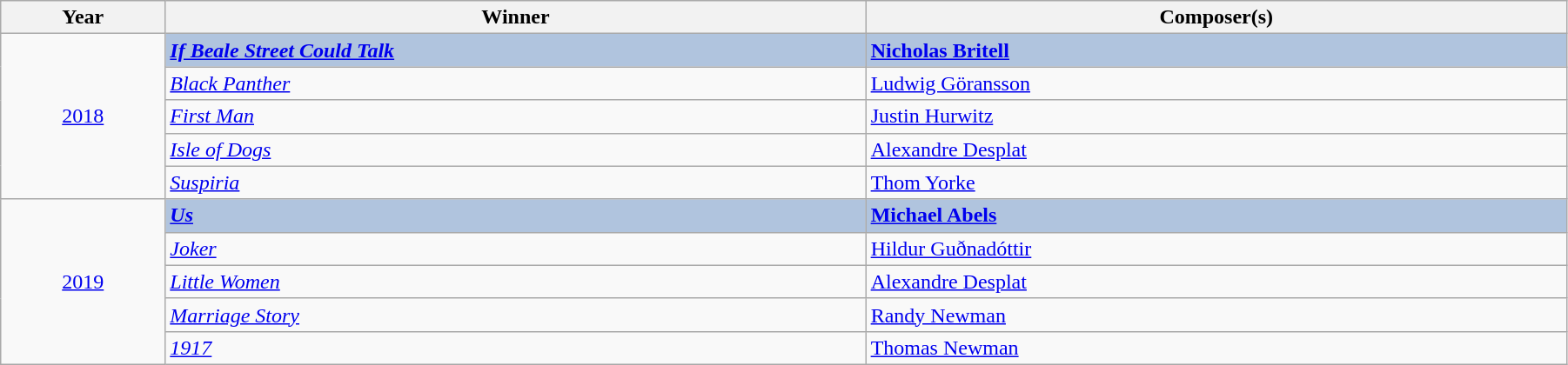<table class="wikitable" width="95%" cellpadding="5">
<tr>
<th width="100"><strong>Year</strong></th>
<th width="450"><strong>Winner</strong></th>
<th width="450"><strong>Composer(s)</strong></th>
</tr>
<tr>
<td rowspan="5" style="text-align:center;"><a href='#'>2018</a></td>
<td style="background:#B0C4DE;"><strong><em><a href='#'>If Beale Street Could Talk</a></em></strong></td>
<td style="background:#B0C4DE;"><a href='#'><strong>Nicholas Britell</strong></a></td>
</tr>
<tr>
<td><em><a href='#'>Black Panther</a></em></td>
<td><a href='#'>Ludwig Göransson</a></td>
</tr>
<tr>
<td><em><a href='#'>First Man</a></em></td>
<td><a href='#'>Justin Hurwitz</a></td>
</tr>
<tr>
<td><em><a href='#'>Isle of Dogs</a></em></td>
<td><a href='#'>Alexandre Desplat</a></td>
</tr>
<tr>
<td><em><a href='#'>Suspiria</a></em></td>
<td><a href='#'>Thom Yorke</a></td>
</tr>
<tr>
<td rowspan="5" style="text-align:center;"><a href='#'>2019</a></td>
<td style="background:#B0C4DE;"><strong><em><a href='#'>Us</a></em></strong></td>
<td style="background:#B0C4DE;"><a href='#'><strong>Michael Abels</strong></a></td>
</tr>
<tr>
<td><em><a href='#'>Joker</a></em></td>
<td><a href='#'>Hildur Guðnadóttir</a></td>
</tr>
<tr>
<td><em><a href='#'>Little Women</a></em></td>
<td><a href='#'>Alexandre Desplat</a></td>
</tr>
<tr>
<td><em><a href='#'>Marriage Story</a></em></td>
<td><a href='#'>Randy Newman</a></td>
</tr>
<tr>
<td><em><a href='#'>1917</a></em></td>
<td><a href='#'>Thomas Newman</a></td>
</tr>
</table>
